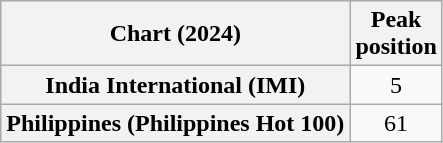<table class="wikitable sortable plainrowheaders" style="text-align:center">
<tr>
<th scope="col">Chart (2024)</th>
<th scope="col">Peak<br>position</th>
</tr>
<tr>
<th scope="row">India International (IMI)</th>
<td>5</td>
</tr>
<tr>
<th scope="row">Philippines (Philippines Hot 100)</th>
<td>61</td>
</tr>
</table>
